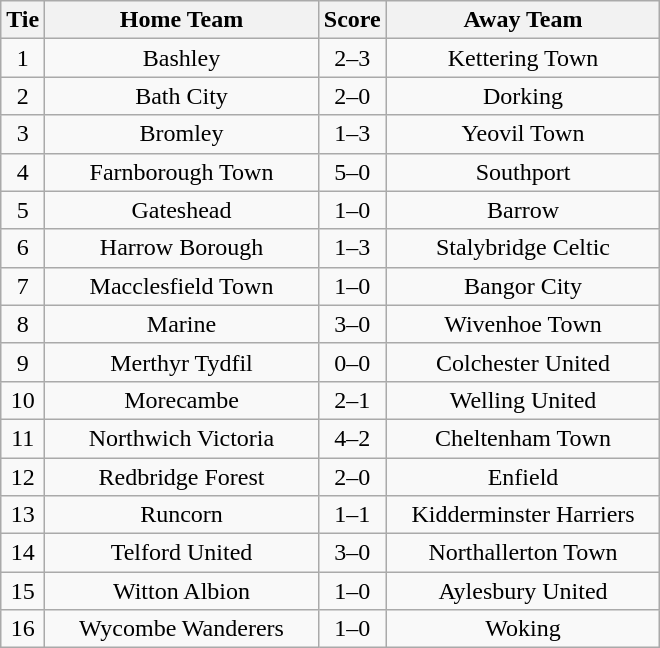<table class="wikitable" style="text-align:center;">
<tr>
<th width=20>Tie</th>
<th width=175>Home Team</th>
<th width=20>Score</th>
<th width=175>Away Team</th>
</tr>
<tr>
<td>1</td>
<td>Bashley</td>
<td>2–3</td>
<td>Kettering Town</td>
</tr>
<tr>
<td>2</td>
<td>Bath City</td>
<td>2–0</td>
<td>Dorking</td>
</tr>
<tr>
<td>3</td>
<td>Bromley</td>
<td>1–3</td>
<td>Yeovil Town</td>
</tr>
<tr>
<td>4</td>
<td>Farnborough Town</td>
<td>5–0</td>
<td>Southport</td>
</tr>
<tr>
<td>5</td>
<td>Gateshead</td>
<td>1–0</td>
<td>Barrow</td>
</tr>
<tr>
<td>6</td>
<td>Harrow Borough</td>
<td>1–3</td>
<td>Stalybridge Celtic</td>
</tr>
<tr>
<td>7</td>
<td>Macclesfield Town</td>
<td>1–0</td>
<td>Bangor City</td>
</tr>
<tr>
<td>8</td>
<td>Marine</td>
<td>3–0</td>
<td>Wivenhoe Town</td>
</tr>
<tr>
<td>9</td>
<td>Merthyr Tydfil</td>
<td>0–0</td>
<td>Colchester United</td>
</tr>
<tr>
<td>10</td>
<td>Morecambe</td>
<td>2–1</td>
<td>Welling United</td>
</tr>
<tr>
<td>11</td>
<td>Northwich Victoria</td>
<td>4–2</td>
<td>Cheltenham Town</td>
</tr>
<tr>
<td>12</td>
<td>Redbridge Forest</td>
<td>2–0</td>
<td>Enfield</td>
</tr>
<tr>
<td>13</td>
<td>Runcorn</td>
<td>1–1</td>
<td>Kidderminster Harriers</td>
</tr>
<tr>
<td>14</td>
<td>Telford United</td>
<td>3–0</td>
<td>Northallerton Town</td>
</tr>
<tr>
<td>15</td>
<td>Witton Albion</td>
<td>1–0</td>
<td>Aylesbury United</td>
</tr>
<tr>
<td>16</td>
<td>Wycombe Wanderers</td>
<td>1–0</td>
<td>Woking</td>
</tr>
</table>
